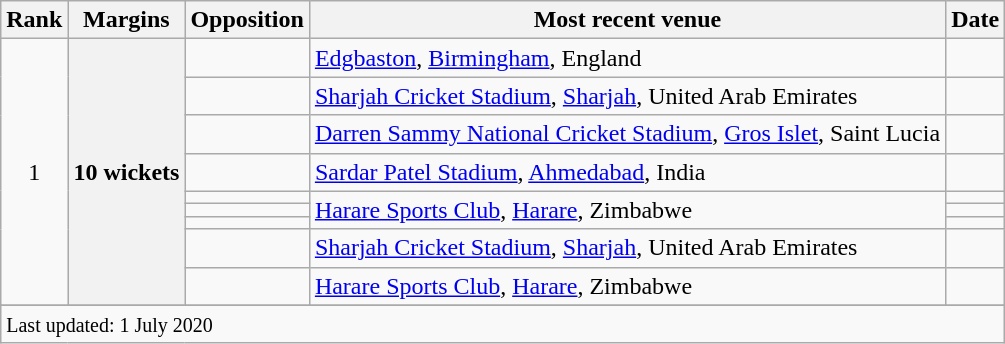<table class="wikitable plainrowheaders sortable">
<tr>
<th scope=col>Rank</th>
<th scope=col>Margins</th>
<th scope=col>Opposition</th>
<th scope=col>Most recent venue</th>
<th scope=col>Date</th>
</tr>
<tr>
<td style="text-align:center" rowspan=9>1</td>
<th scope=row style=text-align:center rowspan=9>10 wickets</th>
<td></td>
<td><a href='#'>Edgbaston</a>, <a href='#'>Birmingham</a>, England</td>
<td> </td>
</tr>
<tr>
<td></td>
<td><a href='#'>Sharjah Cricket Stadium</a>, <a href='#'>Sharjah</a>, United Arab Emirates</td>
<td></td>
</tr>
<tr>
<td></td>
<td><a href='#'>Darren Sammy National Cricket Stadium</a>, <a href='#'>Gros Islet</a>, Saint Lucia</td>
<td></td>
</tr>
<tr>
<td></td>
<td><a href='#'>Sardar Patel Stadium</a>, <a href='#'>Ahmedabad</a>, India</td>
<td> </td>
</tr>
<tr>
<td></td>
<td rowspan=3><a href='#'>Harare Sports Club</a>, <a href='#'>Harare</a>, Zimbabwe</td>
<td></td>
</tr>
<tr>
<td></td>
<td></td>
</tr>
<tr>
<td></td>
<td></td>
</tr>
<tr>
<td></td>
<td><a href='#'>Sharjah Cricket Stadium</a>, <a href='#'>Sharjah</a>, United Arab Emirates</td>
<td></td>
</tr>
<tr>
<td></td>
<td><a href='#'>Harare Sports Club</a>, <a href='#'>Harare</a>, Zimbabwe</td>
<td></td>
</tr>
<tr>
</tr>
<tr class=sortbottom>
<td colspan=5><small>Last updated: 1 July 2020</small></td>
</tr>
</table>
